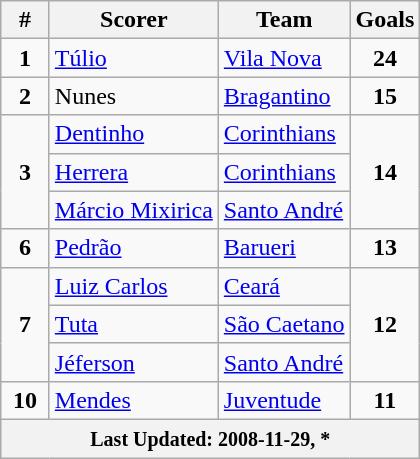<table class="wikitable" style="text-align: left;">
<tr>
<th width="25">#</th>
<th>Scorer</th>
<th>Team</th>
<th>Goals</th>
</tr>
<tr>
<td rowspan="1" align=center><strong>1</strong></td>
<td> <a href='#'>Túlio</a></td>
<td><a href='#'>Vila Nova</a></td>
<td rowspan="1" align=center><strong>24</strong></td>
</tr>
<tr>
<td rowspan="1" align=center><strong>2</strong></td>
<td> Nunes</td>
<td><a href='#'>Bragantino</a></td>
<td rowspan="1" align=center><strong>15</strong></td>
</tr>
<tr>
<td rowspan="3" align=center><strong>3</strong></td>
<td> <a href='#'>Dentinho</a></td>
<td><a href='#'>Corinthians</a></td>
<td rowspan="3" align=center><strong>14</strong></td>
</tr>
<tr>
<td> <a href='#'>Herrera</a></td>
<td><a href='#'>Corinthians</a></td>
</tr>
<tr>
<td> <a href='#'>Márcio Mixirica</a></td>
<td><a href='#'>Santo André</a></td>
</tr>
<tr>
<td rowspan="1" align=center><strong>6</strong></td>
<td> <a href='#'>Pedrão</a></td>
<td><a href='#'>Barueri</a></td>
<td rowspan="1" align=center><strong>13</strong></td>
</tr>
<tr>
<td rowspan="3" align=center><strong>7</strong></td>
<td> <a href='#'>Luiz Carlos</a></td>
<td><a href='#'>Ceará</a></td>
<td rowspan="3" align=center><strong>12</strong></td>
</tr>
<tr>
<td> <a href='#'>Tuta</a></td>
<td><a href='#'>São Caetano</a></td>
</tr>
<tr>
<td> <a href='#'>Jéferson</a></td>
<td><a href='#'>Santo André</a></td>
</tr>
<tr>
<td rowspan="1" align=center><strong>10</strong></td>
<td> <a href='#'>Mendes</a></td>
<td><a href='#'>Juventude</a></td>
<td rowspan="1" align=center><strong>11</strong></td>
</tr>
<tr>
<th colspan="4" align="right"><small>Last Updated: 2008-11-29, * </small></th>
</tr>
</table>
